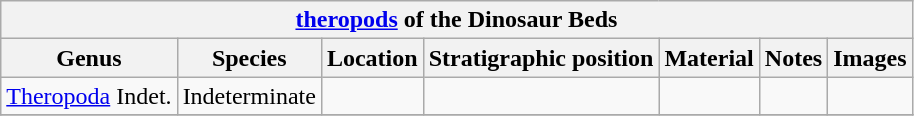<table class="wikitable" align="center">
<tr>
<th colspan="7" align="center"><a href='#'>theropods</a> of the Dinosaur Beds</th>
</tr>
<tr>
<th>Genus</th>
<th>Species</th>
<th>Location</th>
<th>Stratigraphic position</th>
<th>Material</th>
<th>Notes</th>
<th>Images</th>
</tr>
<tr>
<td><a href='#'>Theropoda</a> Indet.</td>
<td>Indeterminate</td>
<td></td>
<td></td>
<td></td>
<td></td>
<td></td>
</tr>
<tr>
</tr>
</table>
